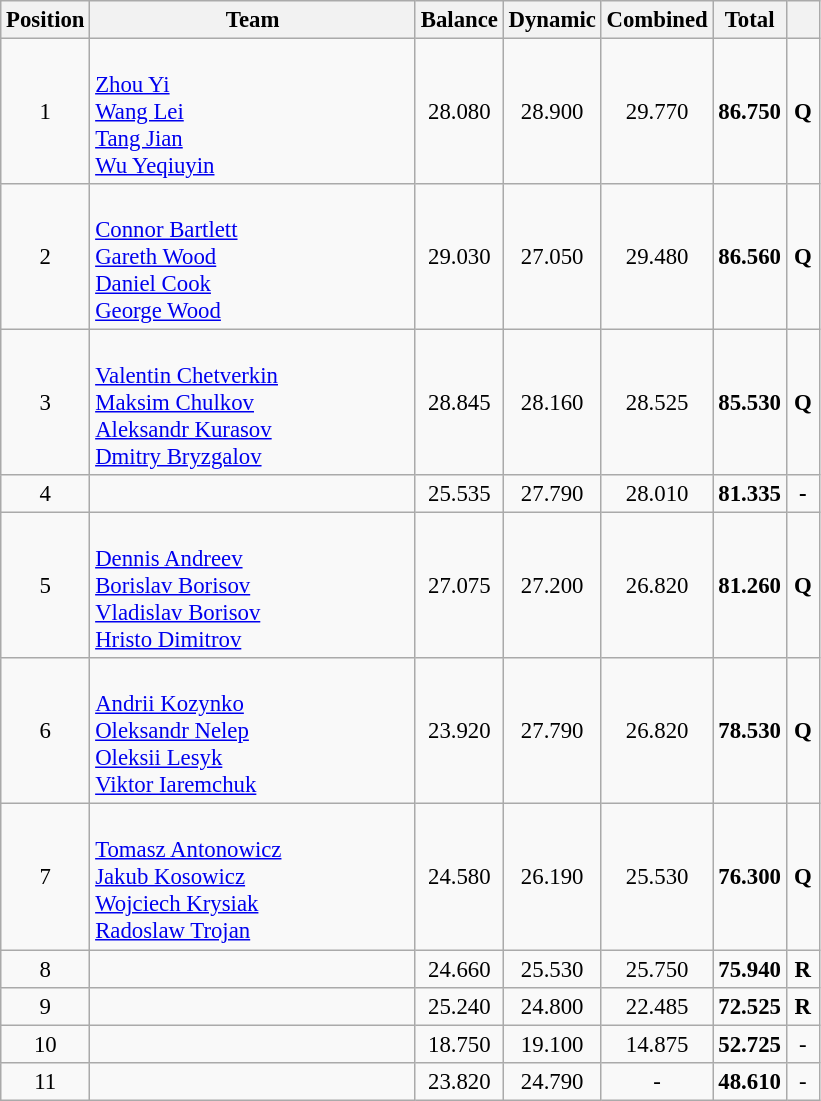<table class="wikitable sortable" style="text-align:center; font-size:95%">
<tr>
<th scope=col>Position</th>
<th scope="col" style="width:210px;">Team</th>
<th scope=col>Balance</th>
<th scope=col>Dynamic</th>
<th scope=col>Combined</th>
<th scope=col;>Total</th>
<th scope="col" style="width:15px;"><small></small></th>
</tr>
<tr>
<td scope=row style="text-align:center">1</td>
<td style="text-align:left;"><br><a href='#'>Zhou Yi</a><br><a href='#'>Wang Lei</a><br><a href='#'>Tang Jian</a><br><a href='#'>Wu Yeqiuyin</a></td>
<td>28.080</td>
<td>28.900</td>
<td>29.770</td>
<td><strong>86.750</strong></td>
<td><strong>Q</strong></td>
</tr>
<tr>
<td scope=row style="text-align:center">2</td>
<td style="text-align:left;"><br><a href='#'>Connor Bartlett</a><br><a href='#'>Gareth Wood</a><br><a href='#'>Daniel Cook</a><br><a href='#'>George Wood</a></td>
<td>29.030</td>
<td>27.050</td>
<td>29.480</td>
<td><strong>86.560</strong></td>
<td><strong>Q</strong></td>
</tr>
<tr>
<td scope=row style="text-align:center">3</td>
<td style="text-align:left;"><br><a href='#'>Valentin Chetverkin</a><br><a href='#'>Maksim Chulkov</a><br><a href='#'>Aleksandr Kurasov</a><br><a href='#'>Dmitry Bryzgalov</a></td>
<td>28.845</td>
<td>28.160</td>
<td>28.525</td>
<td><strong>85.530</strong></td>
<td><strong>Q</strong></td>
</tr>
<tr>
<td scope=row style="text-align:center">4</td>
<td style="text-align:left;"><br></td>
<td>25.535</td>
<td>27.790</td>
<td>28.010</td>
<td><strong>81.335</strong></td>
<td><strong>-</strong></td>
</tr>
<tr>
<td scope=row style="text-align:center">5</td>
<td style="text-align:left;"><br><a href='#'>Dennis Andreev</a><br><a href='#'>Borislav Borisov</a><br><a href='#'>Vladislav Borisov</a><br><a href='#'>Hristo Dimitrov</a></td>
<td>27.075</td>
<td>27.200</td>
<td>26.820</td>
<td><strong>81.260</strong></td>
<td><strong>Q</strong></td>
</tr>
<tr>
<td scope=row style="text-align:center">6</td>
<td style="text-align:left;"><br><a href='#'>Andrii Kozynko</a><br><a href='#'>Oleksandr Nelep</a><br><a href='#'>Oleksii Lesyk</a><br><a href='#'>Viktor Iaremchuk</a></td>
<td>23.920</td>
<td>27.790</td>
<td>26.820</td>
<td><strong>78.530</strong></td>
<td><strong>Q</strong></td>
</tr>
<tr>
<td scope=row style="text-align:center">7</td>
<td style="text-align:left;"><br><a href='#'>Tomasz Antonowicz</a><br><a href='#'>Jakub Kosowicz</a><br><a href='#'>Wojciech Krysiak</a><br><a href='#'>Radoslaw Trojan</a></td>
<td>24.580</td>
<td>26.190</td>
<td>25.530</td>
<td><strong>76.300</strong></td>
<td><strong>Q</strong></td>
</tr>
<tr>
<td scope=row style="text-align:center">8</td>
<td style="text-align:left;"><br></td>
<td>24.660</td>
<td>25.530</td>
<td>25.750</td>
<td><strong>75.940</strong></td>
<td><strong>R</strong></td>
</tr>
<tr>
<td scope=row style="text-align:center">9</td>
<td style="text-align:left;"><br></td>
<td>25.240</td>
<td>24.800</td>
<td>22.485</td>
<td><strong>72.525</strong></td>
<td><strong>R</strong></td>
</tr>
<tr>
<td scope=row style="text-align:center">10</td>
<td style="text-align:left;"><br></td>
<td>18.750</td>
<td>19.100</td>
<td>14.875</td>
<td><strong>52.725</strong></td>
<td>-</td>
</tr>
<tr>
<td scope=row style="text-align:center">11</td>
<td style="text-align:left;"><br></td>
<td>23.820</td>
<td>24.790</td>
<td>-</td>
<td><strong>48.610</strong></td>
<td>-</td>
</tr>
</table>
